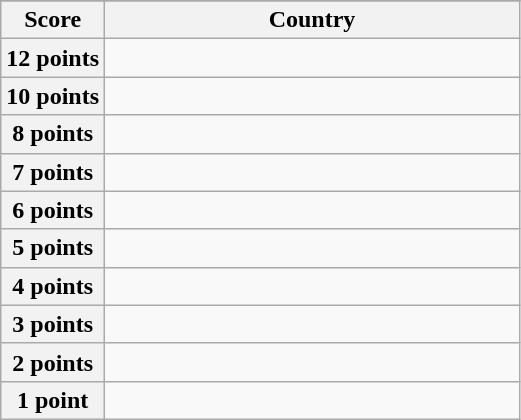<table class="wikitable">
<tr>
</tr>
<tr>
<th scope="col" width="20%">Score</th>
<th scope="col">Country</th>
</tr>
<tr>
<th scope="row">12 points</th>
<td></td>
</tr>
<tr>
<th scope="row">10 points</th>
<td></td>
</tr>
<tr>
<th scope="row">8 points</th>
<td></td>
</tr>
<tr>
<th scope="row">7 points</th>
<td></td>
</tr>
<tr>
<th scope="row">6 points</th>
<td></td>
</tr>
<tr>
<th scope="row">5 points</th>
<td></td>
</tr>
<tr>
<th scope="row">4 points</th>
<td></td>
</tr>
<tr>
<th scope="row">3 points</th>
<td></td>
</tr>
<tr>
<th scope="row">2 points</th>
<td></td>
</tr>
<tr>
<th scope="row">1 point</th>
<td></td>
</tr>
</table>
